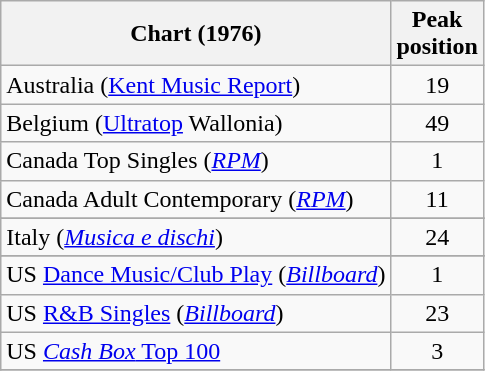<table class="wikitable sortable">
<tr>
<th>Chart (1976)</th>
<th>Peak <br> position</th>
</tr>
<tr>
<td>Australia (<a href='#'>Kent Music Report</a>)</td>
<td style="text-align:center;">19</td>
</tr>
<tr>
<td>Belgium (<a href='#'>Ultratop</a> Wallonia)</td>
<td style="text-align:center;">49</td>
</tr>
<tr>
<td>Canada Top Singles (<em><a href='#'>RPM</a></em>)</td>
<td style="text-align:center;">1</td>
</tr>
<tr>
<td>Canada Adult Contemporary (<em><a href='#'>RPM</a></em>)</td>
<td style="text-align:center;">11</td>
</tr>
<tr>
</tr>
<tr>
<td>Italy (<em><a href='#'>Musica e dischi</a></em>)</td>
<td style="text-align:center;">24</td>
</tr>
<tr>
</tr>
<tr>
</tr>
<tr>
</tr>
<tr>
<td>US <a href='#'>Dance Music/Club Play</a> (<em><a href='#'>Billboard</a></em>)</td>
<td style="text-align:center;">1</td>
</tr>
<tr>
<td>US <a href='#'>R&B Singles</a> (<em><a href='#'>Billboard</a></em>)</td>
<td style="text-align:center;">23</td>
</tr>
<tr>
<td>US <a href='#'><em>Cash Box</em> Top 100</a></td>
<td style="text-align:center;">3</td>
</tr>
<tr>
</tr>
</table>
